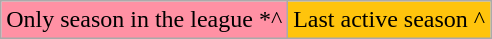<table class="wikitable">
<tr>
<td style="background-color:#FF91A4;">Only season in the league *^</td>
<td style="background-color:#FFC40C;">Last active season ^</td>
</tr>
</table>
